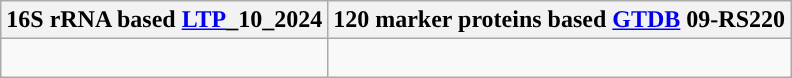<table class="wikitable">
<tr>
<th colspan=1>16S rRNA based <a href='#'>LTP</a>_10_2024</th>
<th colspan=1>120 marker proteins based <a href='#'>GTDB</a> 09-RS220</th>
</tr>
<tr>
<td style="vertical-align:top"><br></td>
<td><br></td>
</tr>
</table>
